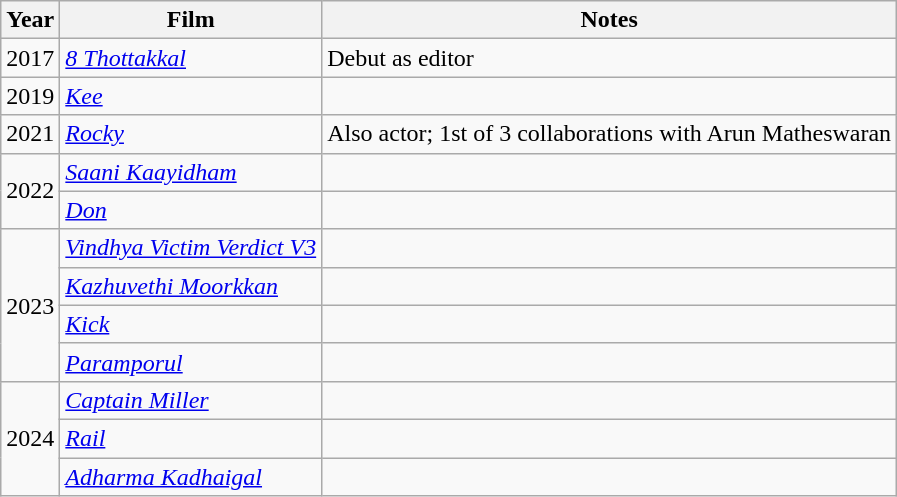<table class="wikitable sortable">
<tr>
<th>Year</th>
<th>Film</th>
<th>Notes</th>
</tr>
<tr>
<td>2017</td>
<td><em><a href='#'>8 Thottakkal</a></em></td>
<td>Debut as editor</td>
</tr>
<tr>
<td>2019</td>
<td><a href='#'><em>Kee</em></a></td>
<td></td>
</tr>
<tr>
<td>2021</td>
<td><a href='#'><em>Rocky</em></a></td>
<td>Also actor; 1st of 3 collaborations with  Arun Matheswaran</td>
</tr>
<tr>
<td rowspan="2">2022</td>
<td><em><a href='#'>Saani Kaayidham</a></em></td>
<td></td>
</tr>
<tr>
<td><a href='#'><em>Don</em></a></td>
<td></td>
</tr>
<tr>
<td rowspan="4">2023</td>
<td><em><a href='#'>Vindhya Victim Verdict V3</a></em></td>
<td></td>
</tr>
<tr>
<td><em><a href='#'>Kazhuvethi Moorkkan</a></em></td>
<td></td>
</tr>
<tr>
<td><a href='#'><em>Kick</em></a></td>
<td></td>
</tr>
<tr>
<td><em><a href='#'>Paramporul</a></em></td>
<td></td>
</tr>
<tr>
<td rowspan="3">2024</td>
<td><em><a href='#'>Captain Miller</a></em></td>
<td></td>
</tr>
<tr>
<td><em><a href='#'>Rail</a></em></td>
<td></td>
</tr>
<tr>
<td><em><a href='#'>Adharma Kadhaigal</a></em></td>
<td></td>
</tr>
</table>
